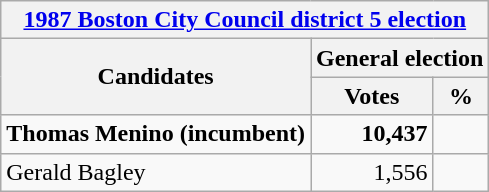<table class=wikitable>
<tr>
<th colspan=5><a href='#'>1987 Boston City Council district 5 election</a></th>
</tr>
<tr>
<th colspan=1 rowspan=2><strong>Candidates</strong></th>
<th colspan=2><strong>General election</strong></th>
</tr>
<tr>
<th>Votes</th>
<th>%</th>
</tr>
<tr>
<td><strong>Thomas Menino (incumbent)</strong></td>
<td align="right"><strong>10,437</strong></td>
<td align="right"><strong></strong></td>
</tr>
<tr>
<td>Gerald Bagley</td>
<td align="right">1,556</td>
<td align="right"></td>
</tr>
</table>
